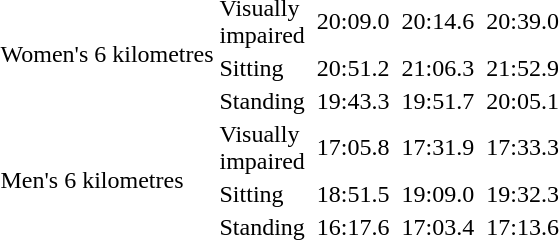<table>
<tr>
<td rowspan="3">Women's 6 kilometres<br></td>
<td>Visually<br>impaired</td>
<td></td>
<td>20:09.0</td>
<td></td>
<td>20:14.6</td>
<td></td>
<td>20:39.0</td>
</tr>
<tr>
<td>Sitting</td>
<td></td>
<td>20:51.2</td>
<td></td>
<td>21:06.3</td>
<td></td>
<td>21:52.9</td>
</tr>
<tr>
<td>Standing</td>
<td></td>
<td>19:43.3</td>
<td></td>
<td>19:51.7</td>
<td></td>
<td>20:05.1</td>
</tr>
<tr>
<td rowspan="3">Men's 6 kilometres<br></td>
<td>Visually<br>impaired</td>
<td></td>
<td>17:05.8</td>
<td></td>
<td>17:31.9</td>
<td></td>
<td>17:33.3</td>
</tr>
<tr>
<td>Sitting</td>
<td></td>
<td>18:51.5</td>
<td></td>
<td>19:09.0</td>
<td></td>
<td>19:32.3</td>
</tr>
<tr>
<td>Standing</td>
<td></td>
<td>16:17.6</td>
<td></td>
<td>17:03.4</td>
<td></td>
<td>17:13.6</td>
</tr>
</table>
